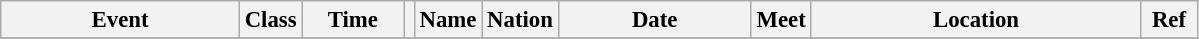<table class="wikitable" style="font-size: 95%;">
<tr>
<th style="width:10em">Event</th>
<th>Class</th>
<th style="width:4em">Time</th>
<th class="unsortable"></th>
<th>Name</th>
<th>Nation</th>
<th style="width:8em">Date</th>
<th>Meet</th>
<th style="width:14em">Location</th>
<th style="width:2em">Ref</th>
</tr>
<tr>
</tr>
</table>
